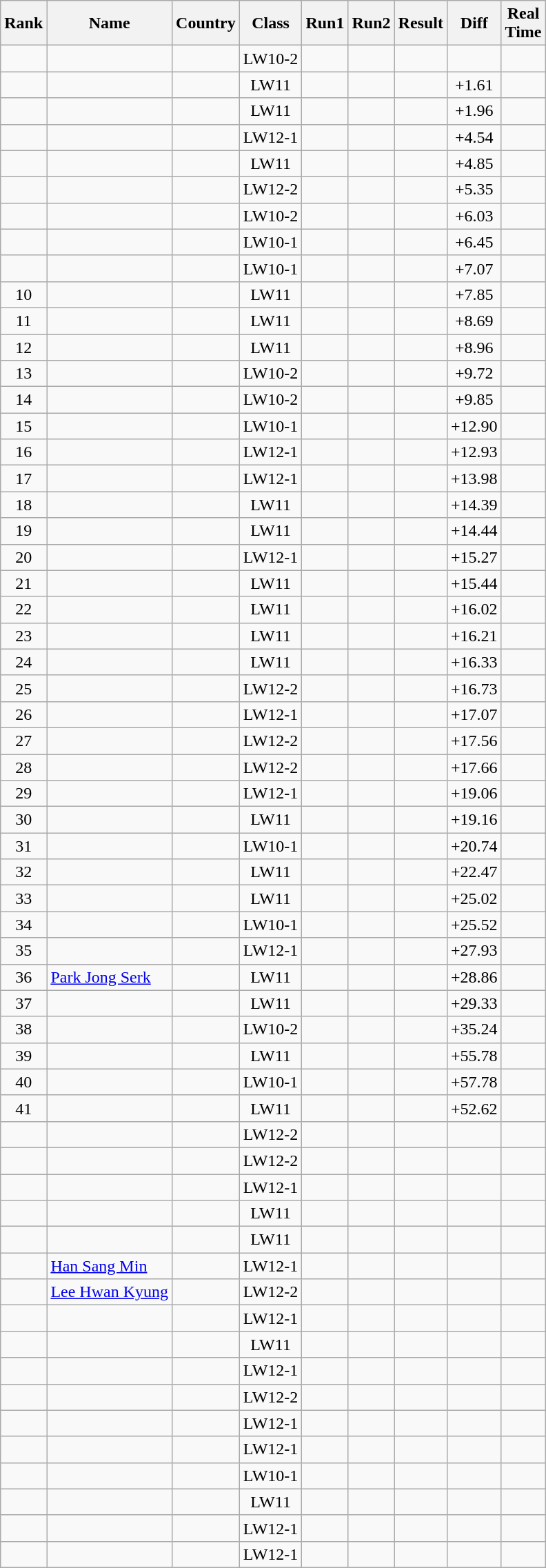<table class="wikitable sortable" style="text-align:center">
<tr>
<th>Rank</th>
<th>Name</th>
<th>Country</th>
<th>Class</th>
<th>Run1</th>
<th>Run2</th>
<th>Result</th>
<th Class="unsortable">Diff</th>
<th>Real<br>Time</th>
</tr>
<tr>
<td></td>
<td align=left></td>
<td align=left></td>
<td>LW10-2</td>
<td></td>
<td></td>
<td></td>
<td></td>
<td></td>
</tr>
<tr>
<td></td>
<td align=left></td>
<td align=left></td>
<td>LW11</td>
<td></td>
<td></td>
<td></td>
<td>+1.61</td>
<td></td>
</tr>
<tr>
<td></td>
<td align=left></td>
<td align=left></td>
<td>LW11</td>
<td></td>
<td></td>
<td></td>
<td>+1.96</td>
<td></td>
</tr>
<tr>
<td></td>
<td align=left></td>
<td align=left></td>
<td>LW12-1</td>
<td></td>
<td></td>
<td></td>
<td>+4.54</td>
<td></td>
</tr>
<tr>
<td></td>
<td align=left></td>
<td align=left></td>
<td>LW11</td>
<td></td>
<td></td>
<td></td>
<td>+4.85</td>
<td></td>
</tr>
<tr>
<td></td>
<td align=left></td>
<td align=left></td>
<td>LW12-2</td>
<td></td>
<td></td>
<td></td>
<td>+5.35</td>
<td></td>
</tr>
<tr>
<td></td>
<td align=left></td>
<td align=left></td>
<td>LW10-2</td>
<td></td>
<td></td>
<td></td>
<td>+6.03</td>
<td></td>
</tr>
<tr>
<td></td>
<td align=left></td>
<td align=left></td>
<td>LW10-1</td>
<td></td>
<td></td>
<td></td>
<td>+6.45</td>
<td></td>
</tr>
<tr>
<td></td>
<td align=left></td>
<td align=left></td>
<td>LW10-1</td>
<td></td>
<td></td>
<td></td>
<td>+7.07</td>
<td></td>
</tr>
<tr>
<td>10</td>
<td align=left></td>
<td align=left></td>
<td>LW11</td>
<td></td>
<td></td>
<td></td>
<td>+7.85</td>
<td></td>
</tr>
<tr>
<td>11</td>
<td align=left></td>
<td align=left></td>
<td>LW11</td>
<td></td>
<td></td>
<td></td>
<td>+8.69</td>
<td></td>
</tr>
<tr>
<td>12</td>
<td align=left></td>
<td align=left></td>
<td>LW11</td>
<td></td>
<td></td>
<td></td>
<td>+8.96</td>
<td></td>
</tr>
<tr>
<td>13</td>
<td align=left></td>
<td align=left></td>
<td>LW10-2</td>
<td></td>
<td></td>
<td></td>
<td>+9.72</td>
<td></td>
</tr>
<tr>
<td>14</td>
<td align=left></td>
<td align=left></td>
<td>LW10-2</td>
<td></td>
<td></td>
<td></td>
<td>+9.85</td>
<td></td>
</tr>
<tr>
<td>15</td>
<td align=left></td>
<td align=left></td>
<td>LW10-1</td>
<td></td>
<td></td>
<td></td>
<td>+12.90</td>
<td></td>
</tr>
<tr>
<td>16</td>
<td align=left></td>
<td align=left></td>
<td>LW12-1</td>
<td></td>
<td></td>
<td></td>
<td>+12.93</td>
<td></td>
</tr>
<tr>
<td>17</td>
<td align=left></td>
<td align=left></td>
<td>LW12-1</td>
<td></td>
<td></td>
<td></td>
<td>+13.98</td>
<td></td>
</tr>
<tr>
<td>18</td>
<td align=left></td>
<td align=left></td>
<td>LW11</td>
<td></td>
<td></td>
<td></td>
<td>+14.39</td>
<td></td>
</tr>
<tr>
<td>19</td>
<td align=left></td>
<td align=left></td>
<td>LW11</td>
<td></td>
<td></td>
<td></td>
<td>+14.44</td>
<td></td>
</tr>
<tr>
<td>20</td>
<td align=left></td>
<td align=left></td>
<td>LW12-1</td>
<td></td>
<td></td>
<td></td>
<td>+15.27</td>
<td></td>
</tr>
<tr>
<td>21</td>
<td align=left></td>
<td align=left></td>
<td>LW11</td>
<td></td>
<td></td>
<td></td>
<td>+15.44</td>
<td></td>
</tr>
<tr>
<td>22</td>
<td align=left></td>
<td align=left></td>
<td>LW11</td>
<td></td>
<td></td>
<td></td>
<td>+16.02</td>
<td></td>
</tr>
<tr>
<td>23</td>
<td align=left></td>
<td align=left></td>
<td>LW11</td>
<td></td>
<td></td>
<td></td>
<td>+16.21</td>
<td></td>
</tr>
<tr>
<td>24</td>
<td align=left></td>
<td align=left></td>
<td>LW11</td>
<td></td>
<td></td>
<td></td>
<td>+16.33</td>
<td></td>
</tr>
<tr>
<td>25</td>
<td align=left></td>
<td align=left></td>
<td>LW12-2</td>
<td></td>
<td></td>
<td></td>
<td>+16.73</td>
<td></td>
</tr>
<tr>
<td>26</td>
<td align=left></td>
<td align=left></td>
<td>LW12-1</td>
<td></td>
<td></td>
<td></td>
<td>+17.07</td>
<td></td>
</tr>
<tr>
<td>27</td>
<td align=left></td>
<td align=left></td>
<td>LW12-2</td>
<td></td>
<td></td>
<td></td>
<td>+17.56</td>
<td></td>
</tr>
<tr>
<td>28</td>
<td align=left></td>
<td align=left></td>
<td>LW12-2</td>
<td></td>
<td></td>
<td></td>
<td>+17.66</td>
<td></td>
</tr>
<tr>
<td>29</td>
<td align=left></td>
<td align=left></td>
<td>LW12-1</td>
<td></td>
<td></td>
<td></td>
<td>+19.06</td>
<td></td>
</tr>
<tr>
<td>30</td>
<td align=left></td>
<td align=left></td>
<td>LW11</td>
<td></td>
<td></td>
<td></td>
<td>+19.16</td>
<td></td>
</tr>
<tr>
<td>31</td>
<td align=left></td>
<td align=left></td>
<td>LW10-1</td>
<td></td>
<td></td>
<td></td>
<td>+20.74</td>
<td></td>
</tr>
<tr>
<td>32</td>
<td align=left></td>
<td align=left></td>
<td>LW11</td>
<td></td>
<td></td>
<td></td>
<td>+22.47</td>
<td></td>
</tr>
<tr>
<td>33</td>
<td align=left></td>
<td align=left></td>
<td>LW11</td>
<td></td>
<td></td>
<td></td>
<td>+25.02</td>
<td></td>
</tr>
<tr>
<td>34</td>
<td align=left></td>
<td align=left></td>
<td>LW10-1</td>
<td></td>
<td></td>
<td></td>
<td>+25.52</td>
<td></td>
</tr>
<tr>
<td>35</td>
<td align=left></td>
<td align=left></td>
<td>LW12-1</td>
<td></td>
<td></td>
<td></td>
<td>+27.93</td>
<td></td>
</tr>
<tr>
<td>36</td>
<td align=left><a href='#'>Park Jong Serk</a></td>
<td align=left></td>
<td>LW11</td>
<td></td>
<td></td>
<td></td>
<td>+28.86</td>
<td></td>
</tr>
<tr>
<td>37</td>
<td align=left></td>
<td align=left></td>
<td>LW11</td>
<td></td>
<td></td>
<td></td>
<td>+29.33</td>
<td></td>
</tr>
<tr>
<td>38</td>
<td align=left></td>
<td align=left></td>
<td>LW10-2</td>
<td></td>
<td></td>
<td></td>
<td>+35.24</td>
<td></td>
</tr>
<tr>
<td>39</td>
<td align=left></td>
<td align=left></td>
<td>LW11</td>
<td></td>
<td></td>
<td></td>
<td>+55.78</td>
<td></td>
</tr>
<tr>
<td>40</td>
<td align=left></td>
<td align=left></td>
<td>LW10-1</td>
<td></td>
<td></td>
<td></td>
<td>+57.78</td>
<td></td>
</tr>
<tr>
<td>41</td>
<td align=left></td>
<td align=left></td>
<td>LW11</td>
<td></td>
<td></td>
<td></td>
<td>+52.62</td>
<td></td>
</tr>
<tr>
<td></td>
<td align=left></td>
<td align=left></td>
<td>LW12-2</td>
<td></td>
<td></td>
<td></td>
<td></td>
<td></td>
</tr>
<tr>
<td></td>
<td align=left></td>
<td align=left></td>
<td>LW12-2</td>
<td></td>
<td></td>
<td></td>
<td></td>
<td></td>
</tr>
<tr>
<td></td>
<td align=left></td>
<td align=left></td>
<td>LW12-1</td>
<td></td>
<td></td>
<td></td>
<td></td>
<td></td>
</tr>
<tr>
<td></td>
<td align=left></td>
<td align=left></td>
<td>LW11</td>
<td></td>
<td></td>
<td></td>
<td></td>
<td></td>
</tr>
<tr>
<td></td>
<td align=left></td>
<td align=left></td>
<td>LW11</td>
<td></td>
<td></td>
<td></td>
<td></td>
<td></td>
</tr>
<tr>
<td></td>
<td align=left><a href='#'>Han Sang Min</a></td>
<td align=left></td>
<td>LW12-1</td>
<td></td>
<td></td>
<td></td>
<td></td>
<td></td>
</tr>
<tr>
<td></td>
<td align=left><a href='#'>Lee Hwan Kyung</a></td>
<td align=left></td>
<td>LW12-2</td>
<td></td>
<td></td>
<td></td>
<td></td>
<td></td>
</tr>
<tr>
<td></td>
<td align=left></td>
<td align=left></td>
<td>LW12-1</td>
<td></td>
<td></td>
<td></td>
<td></td>
<td></td>
</tr>
<tr>
<td></td>
<td align=left></td>
<td align=left></td>
<td>LW11</td>
<td></td>
<td></td>
<td></td>
<td></td>
<td></td>
</tr>
<tr>
<td></td>
<td align=left></td>
<td align=left></td>
<td>LW12-1</td>
<td></td>
<td></td>
<td></td>
<td></td>
<td></td>
</tr>
<tr>
<td></td>
<td align=left></td>
<td align=left></td>
<td>LW12-2</td>
<td></td>
<td></td>
<td></td>
<td></td>
<td></td>
</tr>
<tr>
<td></td>
<td align=left></td>
<td align=left></td>
<td>LW12-1</td>
<td></td>
<td></td>
<td></td>
<td></td>
<td></td>
</tr>
<tr>
<td></td>
<td align=left></td>
<td align=left></td>
<td>LW12-1</td>
<td></td>
<td></td>
<td></td>
<td></td>
<td></td>
</tr>
<tr>
<td></td>
<td align=left></td>
<td align=left></td>
<td>LW10-1</td>
<td></td>
<td></td>
<td></td>
<td></td>
<td></td>
</tr>
<tr>
<td></td>
<td align=left></td>
<td align=left></td>
<td>LW11</td>
<td></td>
<td></td>
<td></td>
<td></td>
<td></td>
</tr>
<tr>
<td></td>
<td align=left></td>
<td align=left></td>
<td>LW12-1</td>
<td></td>
<td></td>
<td></td>
<td></td>
<td></td>
</tr>
<tr>
<td></td>
<td align=left></td>
<td align=left></td>
<td>LW12-1</td>
<td></td>
<td></td>
<td></td>
<td></td>
<td></td>
</tr>
</table>
